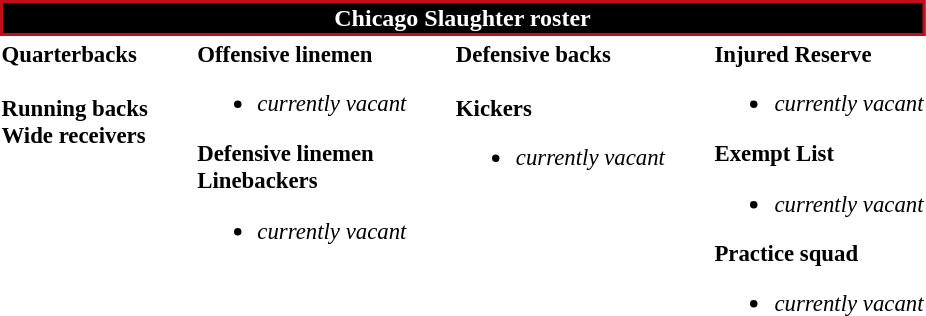<table class="toccolours" style="text-align: left;">
<tr>
<th colspan="7" style="text-align:center; background-color:black; color:white; border:2px solid #C80C16;">Chicago Slaughter roster</th>
</tr>
<tr>
<td style="font-size: 95%;vertical-align:top;"><strong>Quarterbacks</strong><br><br><strong>Running backs</strong>
<br><strong>Wide receivers</strong>


</td>
<td style="width: 25px;"></td>
<td style="font-size: 95%;vertical-align:top;"><strong>Offensive linemen</strong><br><ul><li><em>currently vacant</em></li></ul><strong>Defensive linemen</strong>
<br><strong>Linebackers</strong><ul><li><em>currently vacant</em></li></ul></td>
<td style="width: 25px;"></td>
<td style="font-size: 95%;vertical-align:top;"><strong>Defensive backs</strong><br><br><strong>Kickers</strong><ul><li><em>currently vacant</em></li></ul></td>
<td style="width: 25px;"></td>
<td style="font-size: 95%;vertical-align:top;"><strong>Injured Reserve</strong><br><ul><li><em>currently vacant</em></li></ul><strong>Exempt List</strong><ul><li><em>currently vacant</em></li></ul><strong>Practice squad</strong><ul><li><em>currently vacant</em></li></ul></td>
</tr>
<tr>
</tr>
</table>
